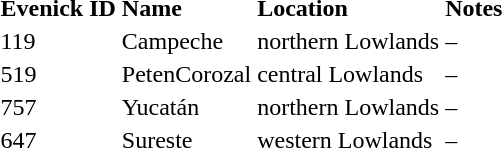<table class="sortable static-row-numbers" style="text-align:left;">
<tr>
<th>Evenick ID</th>
<th class=unsortable>Name</th>
<th class=unsortable>Location</th>
<th class=unsortable>Notes</th>
</tr>
<tr>
<td>119</td>
<td>Campeche</td>
<td>northern Lowlands</td>
<td>–</td>
</tr>
<tr>
<td>519</td>
<td>PetenCorozal</td>
<td>central Lowlands</td>
<td>–</td>
</tr>
<tr>
<td>757</td>
<td>Yucatán</td>
<td>northern Lowlands</td>
<td>–</td>
</tr>
<tr>
<td>647</td>
<td>Sureste</td>
<td>western Lowlands</td>
<td>–</td>
</tr>
</table>
